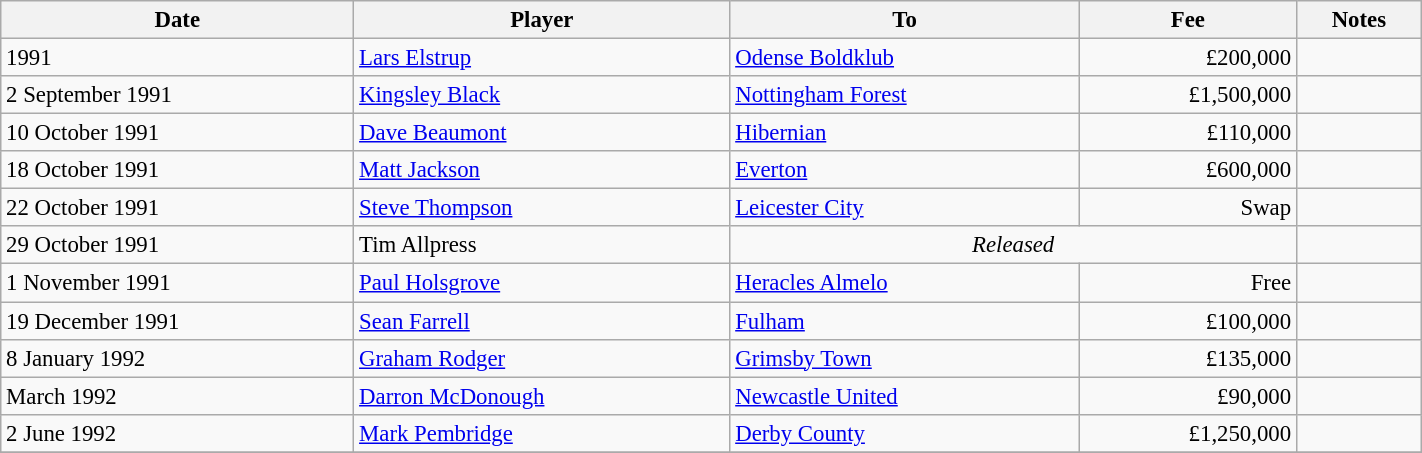<table class="wikitable" style="text-align:center; font-size:95%;width:75%; text-align:left">
<tr>
<th>Date</th>
<th>Player</th>
<th>To</th>
<th>Fee</th>
<th>Notes</th>
</tr>
<tr --->
<td>1991</td>
<td> <a href='#'>Lars Elstrup</a></td>
<td> <a href='#'>Odense Boldklub</a></td>
<td align="right">£200,000</td>
<td align="center"></td>
</tr>
<tr --->
<td>2 September 1991</td>
<td> <a href='#'>Kingsley Black</a></td>
<td><a href='#'>Nottingham Forest</a></td>
<td align="right">£1,500,000</td>
<td align="center"></td>
</tr>
<tr --->
<td>10 October 1991</td>
<td> <a href='#'>Dave Beaumont</a></td>
<td> <a href='#'>Hibernian</a></td>
<td align="right">£110,000</td>
<td align="center"></td>
</tr>
<tr --->
<td>18 October 1991</td>
<td> <a href='#'>Matt Jackson</a></td>
<td><a href='#'>Everton</a></td>
<td align="right">£600,000</td>
<td align="center"></td>
</tr>
<tr --->
<td>22 October 1991</td>
<td> <a href='#'>Steve Thompson</a></td>
<td><a href='#'>Leicester City</a></td>
<td align="right">Swap</td>
<td align="center"></td>
</tr>
<tr --->
<td>29 October 1991</td>
<td> Tim Allpress</td>
<td colspan=2 align="center"><em>Released</em></td>
<td align="center"></td>
</tr>
<tr --->
<td>1 November 1991</td>
<td> <a href='#'>Paul Holsgrove</a></td>
<td> <a href='#'>Heracles Almelo</a></td>
<td align="right">Free</td>
<td align="center"></td>
</tr>
<tr --->
<td>19 December 1991</td>
<td> <a href='#'>Sean Farrell</a></td>
<td><a href='#'>Fulham</a></td>
<td align="right">£100,000</td>
<td align="center"></td>
</tr>
<tr --->
<td>8 January 1992</td>
<td> <a href='#'>Graham Rodger</a></td>
<td><a href='#'>Grimsby Town</a></td>
<td align="right">£135,000</td>
<td align="center"></td>
</tr>
<tr --->
<td>March 1992</td>
<td> <a href='#'>Darron McDonough</a></td>
<td><a href='#'>Newcastle United</a></td>
<td align="right">£90,000</td>
<td align="center"></td>
</tr>
<tr --->
<td>2 June 1992</td>
<td> <a href='#'>Mark Pembridge</a></td>
<td><a href='#'>Derby County</a></td>
<td align="right">£1,250,000</td>
<td align="center"></td>
</tr>
<tr --->
</tr>
</table>
